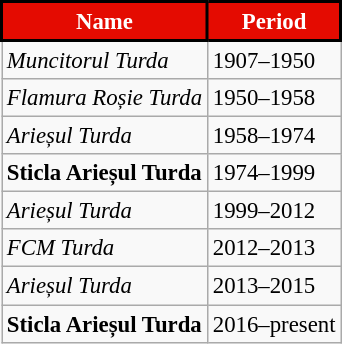<table class="wikitable" style="font-size:95%; text-align: left;">
<tr>
<th style="background:#e40b01;color:#FFFFFF;border:2px solid #000000;">Name</th>
<th style="background:#e40b01;color:#FFFFFF;border:2px solid #000000;">Period</th>
</tr>
<tr>
<td><em>Muncitorul Turda</em></td>
<td>1907–1950</td>
</tr>
<tr>
<td><em>Flamura Roșie Turda</em></td>
<td>1950–1958</td>
</tr>
<tr>
<td><em>Arieșul Turda</em></td>
<td>1958–1974</td>
</tr>
<tr>
<td><strong>Sticla Arieșul Turda</strong></td>
<td>1974–1999</td>
</tr>
<tr>
<td><em>Arieșul Turda</em></td>
<td>1999–2012</td>
</tr>
<tr>
<td><em>FCM Turda</em></td>
<td>2012–2013</td>
</tr>
<tr>
<td><em>Arieșul Turda</em></td>
<td>2013–2015</td>
</tr>
<tr>
<td><strong>Sticla Arieșul Turda</strong></td>
<td>2016–present</td>
</tr>
</table>
